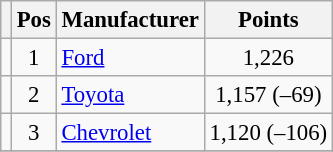<table class="wikitable" style="font-size: 95%">
<tr>
<th></th>
<th>Pos</th>
<th>Manufacturer</th>
<th>Points</th>
</tr>
<tr>
<td align="left"></td>
<td style="text-align:center;">1</td>
<td><a href='#'>Ford</a></td>
<td style="text-align:center;">1,226</td>
</tr>
<tr>
<td align="left"></td>
<td style="text-align:center;">2</td>
<td><a href='#'>Toyota</a></td>
<td style="text-align:center;">1,157 (–69)</td>
</tr>
<tr>
<td align="left"></td>
<td style="text-align:center;">3</td>
<td><a href='#'>Chevrolet</a></td>
<td style="text-align:center;">1,120 (–106)</td>
</tr>
<tr class="sortbottom">
</tr>
</table>
